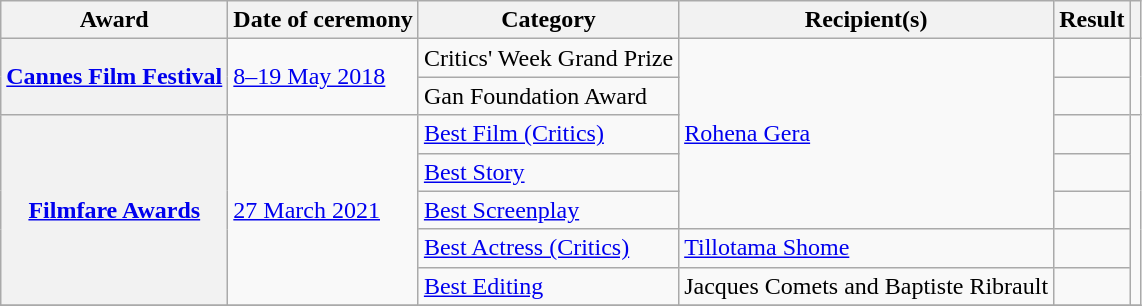<table class="wikitable plainrowheaders sortable">
<tr>
<th scope="col">Award</th>
<th scope="col">Date of ceremony</th>
<th scope="col">Category</th>
<th scope="col">Recipient(s)</th>
<th scope="col" class="unsortable">Result</th>
<th scope="col" class="unsortable"></th>
</tr>
<tr>
<th scope="row" rowspan="2"><a href='#'>Cannes Film Festival</a></th>
<td rowspan="2"><a href='#'>8–19 May 2018</a></td>
<td>Critics' Week Grand Prize</td>
<td rowspan="5"><a href='#'>Rohena Gera</a></td>
<td></td>
<td style="text-align:center;" rowspan="2"></td>
</tr>
<tr>
<td>Gan Foundation Award</td>
<td></td>
</tr>
<tr>
<th scope="row" rowspan="5"><a href='#'>Filmfare Awards</a></th>
<td rowspan="5"><a href='#'>27 March 2021</a></td>
<td><a href='#'>Best Film (Critics)</a></td>
<td></td>
<td style="text-align:center;" rowspan="5"><br></td>
</tr>
<tr>
<td><a href='#'>Best Story</a></td>
<td></td>
</tr>
<tr>
<td><a href='#'>Best Screenplay</a></td>
<td></td>
</tr>
<tr>
<td><a href='#'>Best Actress (Critics)</a></td>
<td><a href='#'>Tillotama Shome</a></td>
<td></td>
</tr>
<tr>
<td><a href='#'>Best Editing</a></td>
<td>Jacques Comets and Baptiste Ribrault</td>
<td></td>
</tr>
<tr>
</tr>
</table>
